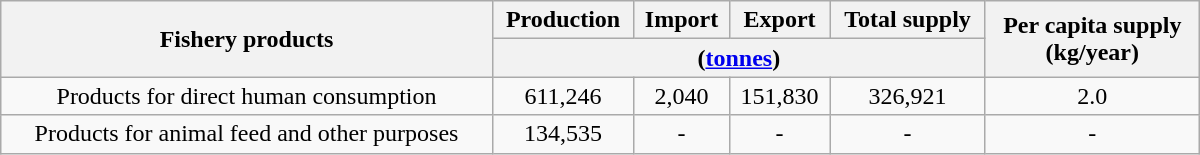<table class="wikitable" style="text-align:center; align: center; width: 50em; font-size: 100%; border: 2">
<tr>
<th rowspan="2">Fishery products</th>
<th>Production</th>
<th>Import</th>
<th>Export</th>
<th>Total supply</th>
<th rowspan="2">Per capita supply<br>(kg/year)</th>
</tr>
<tr>
<th colspan="4">(<a href='#'>tonnes</a>)</th>
</tr>
<tr>
<td>Products for direct human consumption</td>
<td>611,246</td>
<td>2,040</td>
<td>151,830</td>
<td>326,921</td>
<td>2.0</td>
</tr>
<tr>
<td>Products for animal feed and other purposes</td>
<td>134,535</td>
<td>-</td>
<td>-</td>
<td>-</td>
<td>-</td>
</tr>
</table>
